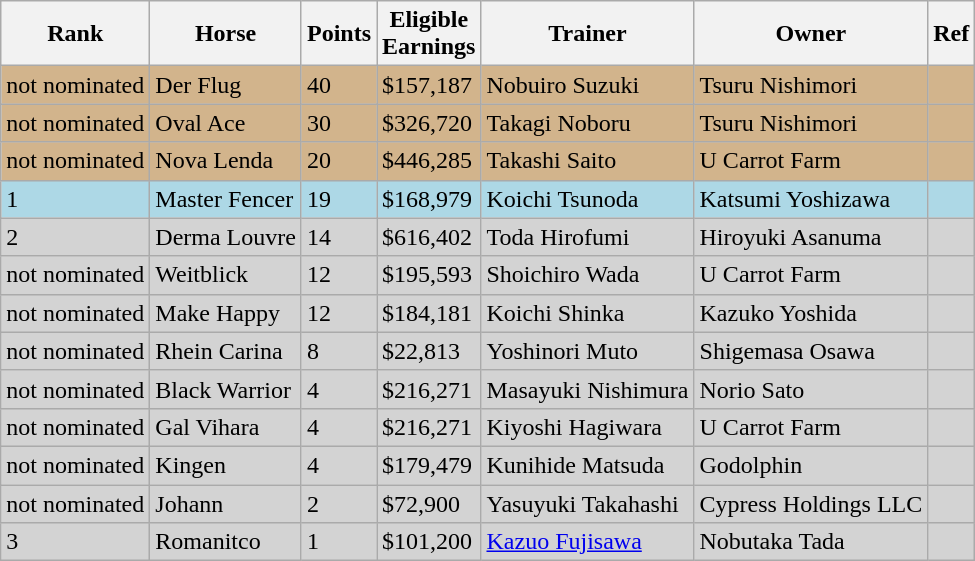<table class="wikitable">
<tr>
<th>Rank</th>
<th>Horse</th>
<th>Points</th>
<th>Eligible<br>Earnings</th>
<th>Trainer</th>
<th>Owner</th>
<th>Ref</th>
</tr>
<tr bgcolor="tan">
<td>not nominated</td>
<td>Der Flug</td>
<td>40</td>
<td>$157,187</td>
<td>Nobuiro Suzuki</td>
<td>Tsuru Nishimori</td>
<td></td>
</tr>
<tr bgcolor="tan">
<td>not nominated</td>
<td>Oval Ace</td>
<td>30</td>
<td>$326,720</td>
<td>Takagi Noboru</td>
<td>Tsuru Nishimori</td>
<td></td>
</tr>
<tr bgcolor="tan">
<td>not nominated</td>
<td>Nova Lenda</td>
<td>20</td>
<td>$446,285</td>
<td>Takashi Saito</td>
<td>U Carrot Farm</td>
<td></td>
</tr>
<tr bgcolor="lightblue">
<td>1</td>
<td>Master Fencer</td>
<td>19</td>
<td>$168,979</td>
<td>Koichi Tsunoda</td>
<td>Katsumi Yoshizawa</td>
<td></td>
</tr>
<tr bgcolor="lightgrey">
<td>2</td>
<td>Derma Louvre</td>
<td>14</td>
<td>$616,402</td>
<td>Toda Hirofumi</td>
<td>Hiroyuki Asanuma</td>
<td></td>
</tr>
<tr bgcolor="lightgrey">
<td>not nominated</td>
<td>Weitblick</td>
<td>12</td>
<td>$195,593</td>
<td>Shoichiro Wada</td>
<td>U Carrot Farm</td>
<td></td>
</tr>
<tr bgcolor="lightgray">
<td>not nominated</td>
<td>Make Happy</td>
<td>12</td>
<td>$184,181</td>
<td>Koichi Shinka</td>
<td>Kazuko Yoshida</td>
<td></td>
</tr>
<tr bgcolor="lightgray">
<td>not nominated</td>
<td>Rhein Carina</td>
<td>8</td>
<td>$22,813</td>
<td>Yoshinori Muto</td>
<td>Shigemasa Osawa</td>
<td></td>
</tr>
<tr bgcolor="lightgray">
<td>not nominated</td>
<td>Black Warrior</td>
<td>4</td>
<td>$216,271</td>
<td>Masayuki Nishimura</td>
<td>Norio Sato</td>
<td></td>
</tr>
<tr bgcolor="lightgray">
<td>not nominated</td>
<td>Gal Vihara</td>
<td>4</td>
<td>$216,271</td>
<td>Kiyoshi Hagiwara</td>
<td>U Carrot Farm</td>
<td></td>
</tr>
<tr bgcolor="lightgray">
<td>not nominated</td>
<td>Kingen</td>
<td>4</td>
<td>$179,479</td>
<td>Kunihide Matsuda</td>
<td>Godolphin</td>
<td></td>
</tr>
<tr bgcolor="lightgray">
<td>not nominated</td>
<td>Johann</td>
<td>2</td>
<td>$72,900</td>
<td>Yasuyuki Takahashi</td>
<td>Cypress Holdings LLC</td>
<td></td>
</tr>
<tr bgcolor="lightgray">
<td>3</td>
<td>Romanitco</td>
<td>1</td>
<td>$101,200</td>
<td><a href='#'>Kazuo Fujisawa</a></td>
<td>Nobutaka Tada</td>
<td></td>
</tr>
</table>
